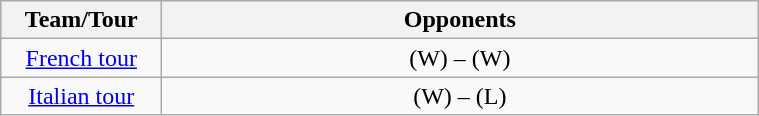<table class="wikitable" style="text-align:center">
<tr>
<th width="100">Team/Tour</th>
<th width="390">Opponents</th>
</tr>
<tr>
<td><a href='#'>French tour</a></td>
<td align=center> (W) –  (W)</td>
</tr>
<tr>
<td><a href='#'>Italian tour</a></td>
<td align=center> (W) –  (L)</td>
</tr>
</table>
